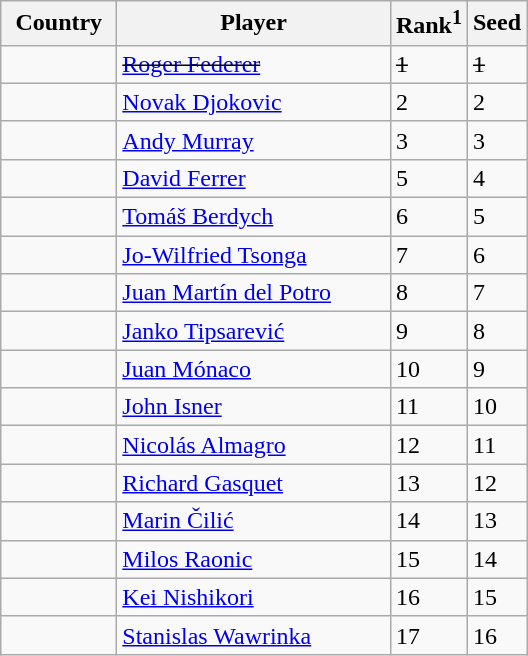<table class="sortable wikitable">
<tr>
<th width="70">Country</th>
<th width="175">Player</th>
<th>Rank<sup>1</sup></th>
<th>Seed</th>
</tr>
<tr>
<td><s></s></td>
<td><s><a href='#'>Roger Federer</a></s></td>
<td><s> 1</s></td>
<td><s> 1</s></td>
</tr>
<tr>
<td></td>
<td><a href='#'>Novak Djokovic</a></td>
<td>2</td>
<td>2</td>
</tr>
<tr>
<td></td>
<td><a href='#'>Andy Murray</a></td>
<td>3</td>
<td>3</td>
</tr>
<tr>
<td></td>
<td><a href='#'>David Ferrer</a></td>
<td>5</td>
<td>4</td>
</tr>
<tr>
<td></td>
<td><a href='#'>Tomáš Berdych</a></td>
<td>6</td>
<td>5</td>
</tr>
<tr>
<td></td>
<td><a href='#'>Jo-Wilfried Tsonga</a></td>
<td>7</td>
<td>6</td>
</tr>
<tr>
<td></td>
<td><a href='#'>Juan Martín del Potro</a></td>
<td>8</td>
<td>7</td>
</tr>
<tr>
<td></td>
<td><a href='#'>Janko Tipsarević</a></td>
<td>9</td>
<td>8</td>
</tr>
<tr>
<td></td>
<td><a href='#'>Juan Mónaco</a></td>
<td>10</td>
<td>9</td>
</tr>
<tr>
<td></td>
<td><a href='#'>John Isner</a></td>
<td>11</td>
<td>10</td>
</tr>
<tr>
<td></td>
<td><a href='#'>Nicolás Almagro</a></td>
<td>12</td>
<td>11</td>
</tr>
<tr>
<td></td>
<td><a href='#'>Richard Gasquet</a></td>
<td>13</td>
<td>12</td>
</tr>
<tr>
<td></td>
<td><a href='#'>Marin Čilić</a></td>
<td>14</td>
<td>13</td>
</tr>
<tr>
<td></td>
<td><a href='#'>Milos Raonic</a></td>
<td>15</td>
<td>14</td>
</tr>
<tr>
<td></td>
<td><a href='#'>Kei Nishikori</a></td>
<td>16</td>
<td>15</td>
</tr>
<tr>
<td></td>
<td><a href='#'>Stanislas Wawrinka</a></td>
<td>17</td>
<td>16</td>
</tr>
</table>
